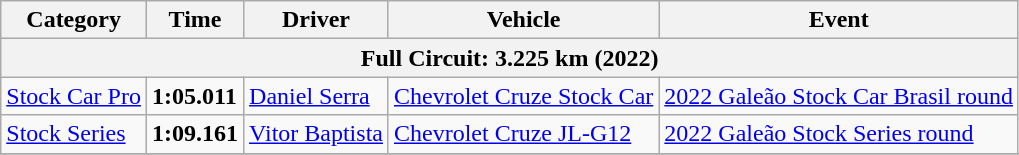<table class="wikitable">
<tr>
<th>Category</th>
<th>Time</th>
<th>Driver</th>
<th>Vehicle</th>
<th>Event</th>
</tr>
<tr>
<th colspan=5>Full Circuit: 3.225 km (2022)</th>
</tr>
<tr>
<td><a href='#'>Stock Car Pro</a></td>
<td><strong>1:05.011</strong></td>
<td><a href='#'>Daniel Serra</a></td>
<td><a href='#'>Chevrolet Cruze Stock Car</a></td>
<td><a href='#'>2022 Galeão Stock Car Brasil round</a></td>
</tr>
<tr>
<td><a href='#'>Stock Series</a></td>
<td><strong>1:09.161</strong></td>
<td><a href='#'>Vitor Baptista</a></td>
<td><a href='#'>Chevrolet Cruze JL-G12</a></td>
<td><a href='#'>2022 Galeão Stock Series round</a></td>
</tr>
<tr>
</tr>
</table>
